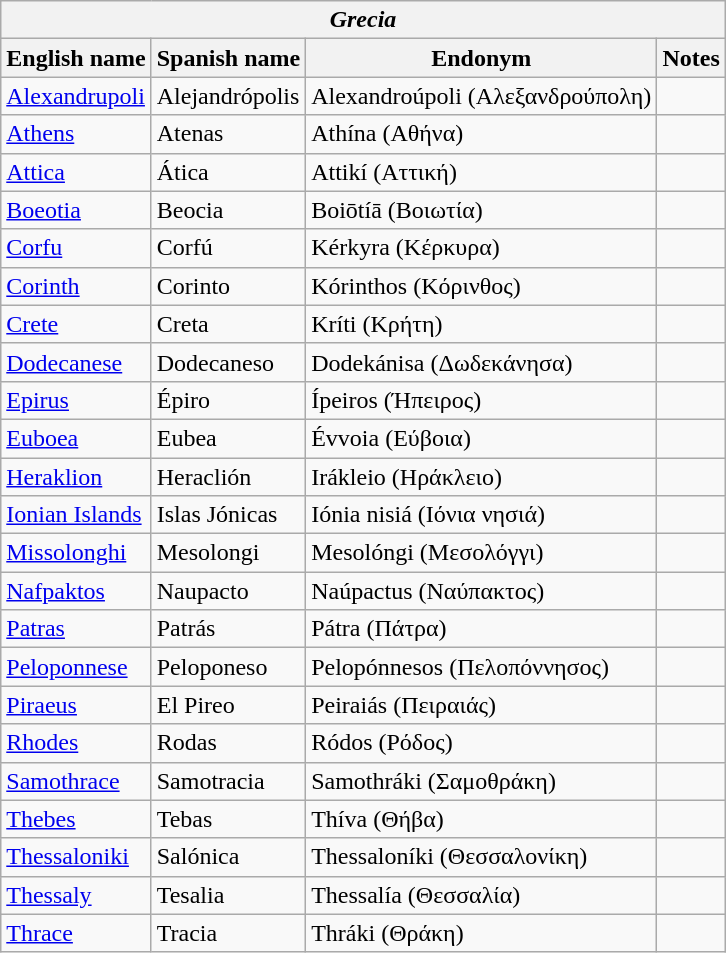<table class="wikitable sortable">
<tr>
<th colspan="4"> <em>Grecia</em></th>
</tr>
<tr>
<th>English name</th>
<th>Spanish name</th>
<th>Endonym</th>
<th>Notes</th>
</tr>
<tr>
<td><a href='#'>Alexandrupoli</a></td>
<td>Alejandrópolis</td>
<td>Alexandroúpoli (Αλεξανδρούπολη)</td>
<td></td>
</tr>
<tr>
<td><a href='#'>Athens</a></td>
<td>Atenas</td>
<td>Athína (Αθήνα)</td>
<td></td>
</tr>
<tr>
<td><a href='#'>Attica</a></td>
<td>Ática</td>
<td>Attikí (Αττική)</td>
<td></td>
</tr>
<tr>
<td><a href='#'>Boeotia</a></td>
<td>Beocia</td>
<td>Boiōtíā (Βοιωτία)</td>
<td></td>
</tr>
<tr>
<td><a href='#'>Corfu</a></td>
<td>Corfú</td>
<td>Kérkyra (Κέρκυρα)</td>
<td></td>
</tr>
<tr>
<td><a href='#'>Corinth</a></td>
<td>Corinto</td>
<td>Kórinthos (Κόρινθος)</td>
<td></td>
</tr>
<tr>
<td><a href='#'>Crete</a></td>
<td>Creta</td>
<td>Kríti (Κρήτη)</td>
<td></td>
</tr>
<tr>
<td><a href='#'>Dodecanese</a></td>
<td>Dodecaneso</td>
<td>Dodekánisa (Δωδεκάνησα)</td>
<td></td>
</tr>
<tr>
<td><a href='#'>Epirus</a></td>
<td>Épiro</td>
<td>Ípeiros (Ήπειρος)</td>
<td></td>
</tr>
<tr>
<td><a href='#'>Euboea</a></td>
<td>Eubea</td>
<td>Évvoia (Εύβοια)</td>
<td></td>
</tr>
<tr>
<td><a href='#'>Heraklion</a></td>
<td>Heraclión</td>
<td>Irákleio (Ηράκλειο)</td>
<td></td>
</tr>
<tr>
<td><a href='#'>Ionian Islands</a></td>
<td>Islas Jónicas</td>
<td>Iónia nisiá (Ιόνια νησιά)</td>
<td></td>
</tr>
<tr>
<td><a href='#'>Missolonghi</a></td>
<td>Mesolongi</td>
<td>Mesolóngi (Μεσολόγγι)</td>
<td></td>
</tr>
<tr>
<td><a href='#'>Nafpaktos</a></td>
<td>Naupacto</td>
<td>Naúpactus (Ναύπακτος)</td>
<td></td>
</tr>
<tr>
<td><a href='#'>Patras</a></td>
<td>Patrás</td>
<td>Pátra (Πάτρα)</td>
<td></td>
</tr>
<tr>
<td><a href='#'>Peloponnese</a></td>
<td>Peloponeso</td>
<td>Pelopónnesos (Πελοπόννησος)</td>
<td></td>
</tr>
<tr>
<td><a href='#'>Piraeus</a></td>
<td>El Pireo</td>
<td>Peiraiás (Πειραιάς)</td>
<td></td>
</tr>
<tr>
<td><a href='#'>Rhodes</a></td>
<td>Rodas</td>
<td>Ródos (Ρόδος)</td>
<td></td>
</tr>
<tr>
<td><a href='#'>Samothrace</a></td>
<td>Samotracia</td>
<td>Samothráki (Σαμοθράκη)</td>
<td></td>
</tr>
<tr>
<td><a href='#'>Thebes</a></td>
<td>Tebas</td>
<td>Thíva (Θήβα)</td>
<td></td>
</tr>
<tr>
<td><a href='#'>Thessaloniki</a></td>
<td>Salónica</td>
<td>Thessaloníki (Θεσσαλονίκη)</td>
<td></td>
</tr>
<tr>
<td><a href='#'>Thessaly</a></td>
<td>Tesalia</td>
<td>Thessalía (Θεσσαλία)</td>
<td></td>
</tr>
<tr>
<td><a href='#'>Thrace</a></td>
<td>Tracia</td>
<td>Thráki (Θράκη)</td>
<td></td>
</tr>
</table>
